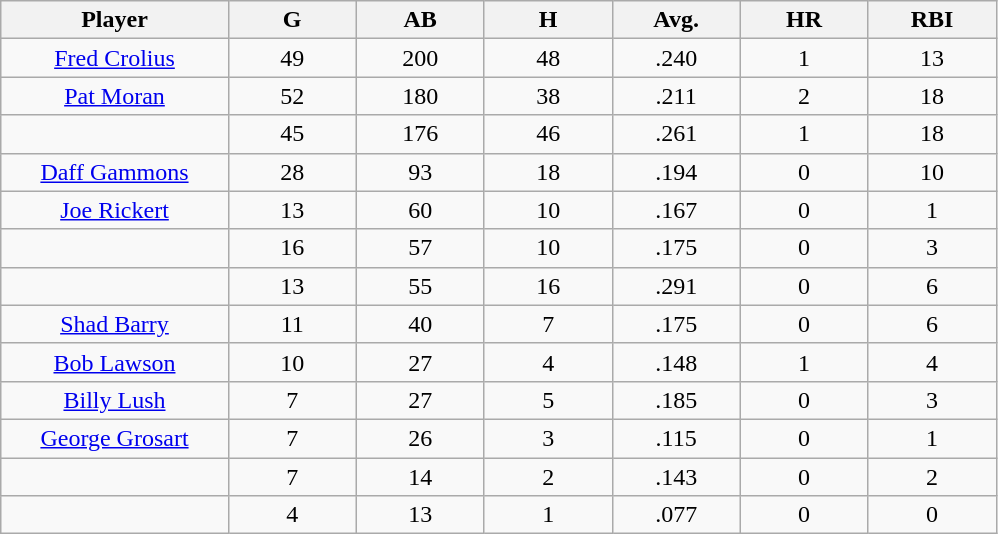<table class="wikitable sortable">
<tr>
<th bgcolor="#DDDDFF" width="16%">Player</th>
<th bgcolor="#DDDDFF" width="9%">G</th>
<th bgcolor="#DDDDFF" width="9%">AB</th>
<th bgcolor="#DDDDFF" width="9%">H</th>
<th bgcolor="#DDDDFF" width="9%">Avg.</th>
<th bgcolor="#DDDDFF" width="9%">HR</th>
<th bgcolor="#DDDDFF" width="9%">RBI</th>
</tr>
<tr align="center">
<td><a href='#'>Fred Crolius</a></td>
<td>49</td>
<td>200</td>
<td>48</td>
<td>.240</td>
<td>1</td>
<td>13</td>
</tr>
<tr align=center>
<td><a href='#'>Pat Moran</a></td>
<td>52</td>
<td>180</td>
<td>38</td>
<td>.211</td>
<td>2</td>
<td>18</td>
</tr>
<tr align=center>
<td></td>
<td>45</td>
<td>176</td>
<td>46</td>
<td>.261</td>
<td>1</td>
<td>18</td>
</tr>
<tr align="center">
<td><a href='#'>Daff Gammons</a></td>
<td>28</td>
<td>93</td>
<td>18</td>
<td>.194</td>
<td>0</td>
<td>10</td>
</tr>
<tr align=center>
<td><a href='#'>Joe Rickert</a></td>
<td>13</td>
<td>60</td>
<td>10</td>
<td>.167</td>
<td>0</td>
<td>1</td>
</tr>
<tr align=center>
<td></td>
<td>16</td>
<td>57</td>
<td>10</td>
<td>.175</td>
<td>0</td>
<td>3</td>
</tr>
<tr align="center">
<td></td>
<td>13</td>
<td>55</td>
<td>16</td>
<td>.291</td>
<td>0</td>
<td>6</td>
</tr>
<tr align="center">
<td><a href='#'>Shad Barry</a></td>
<td>11</td>
<td>40</td>
<td>7</td>
<td>.175</td>
<td>0</td>
<td>6</td>
</tr>
<tr align=center>
<td><a href='#'>Bob Lawson</a></td>
<td>10</td>
<td>27</td>
<td>4</td>
<td>.148</td>
<td>1</td>
<td>4</td>
</tr>
<tr align=center>
<td><a href='#'>Billy Lush</a></td>
<td>7</td>
<td>27</td>
<td>5</td>
<td>.185</td>
<td>0</td>
<td>3</td>
</tr>
<tr align=center>
<td><a href='#'>George Grosart</a></td>
<td>7</td>
<td>26</td>
<td>3</td>
<td>.115</td>
<td>0</td>
<td>1</td>
</tr>
<tr align=center>
<td></td>
<td>7</td>
<td>14</td>
<td>2</td>
<td>.143</td>
<td>0</td>
<td>2</td>
</tr>
<tr align="center">
<td></td>
<td>4</td>
<td>13</td>
<td>1</td>
<td>.077</td>
<td>0</td>
<td>0</td>
</tr>
</table>
